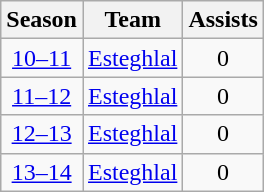<table class="wikitable" style="text-align: center;">
<tr>
<th>Season</th>
<th>Team</th>
<th>Assists</th>
</tr>
<tr>
<td><a href='#'>10–11</a></td>
<td align="left"><a href='#'>Esteghlal</a></td>
<td>0</td>
</tr>
<tr>
<td><a href='#'>11–12</a></td>
<td align="left"><a href='#'>Esteghlal</a></td>
<td>0</td>
</tr>
<tr>
<td><a href='#'>12–13</a></td>
<td align="left"><a href='#'>Esteghlal</a></td>
<td>0</td>
</tr>
<tr>
<td><a href='#'>13–14</a></td>
<td align="left"><a href='#'>Esteghlal</a></td>
<td>0</td>
</tr>
</table>
